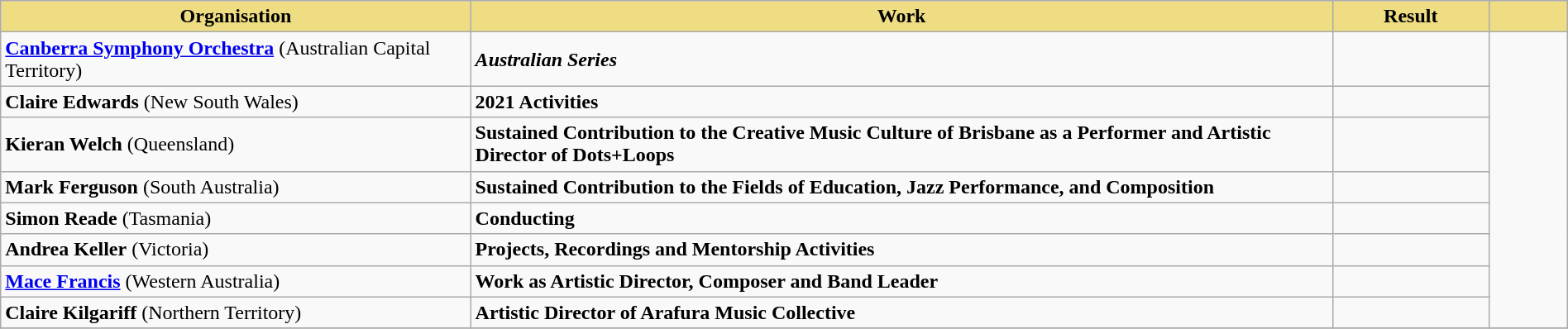<table class="wikitable" width="100%">
<tr>
<th style="width:30%;background:#EEDD82;">Organisation</th>
<th style="width:55%;background:#EEDD82;">Work</th>
<th style="width:10%;background:#EEDD82;">Result</th>
<th style="width:5%;background:#EEDD82;"></th>
</tr>
<tr>
<td><strong><a href='#'>Canberra Symphony Orchestra</a></strong> (Australian Capital Territory)</td>
<td><strong><em>Australian Series</em></strong></td>
<td></td>
<td rowspan="8"></td>
</tr>
<tr>
<td><strong>Claire Edwards</strong> (New South Wales)</td>
<td><strong>2021 Activities</strong></td>
<td></td>
</tr>
<tr>
<td><strong>Kieran Welch</strong> (Queensland)</td>
<td><strong>Sustained Contribution to the Creative Music Culture of Brisbane as a Performer and Artistic Director of Dots+Loops</strong></td>
<td></td>
</tr>
<tr>
<td><strong>Mark Ferguson</strong> (South Australia)</td>
<td><strong>Sustained Contribution to the Fields of Education, Jazz Performance, and Composition</strong></td>
<td></td>
</tr>
<tr>
<td><strong>Simon Reade</strong> (Tasmania)</td>
<td><strong>Conducting</strong></td>
<td></td>
</tr>
<tr>
<td><strong>Andrea Keller</strong> (Victoria)</td>
<td><strong>Projects, Recordings and Mentorship Activities</strong></td>
<td></td>
</tr>
<tr>
<td><strong><a href='#'>Mace Francis</a></strong> (Western Australia)</td>
<td><strong>Work as Artistic Director, Composer and Band Leader</strong></td>
<td></td>
</tr>
<tr>
<td><strong>Claire Kilgariff</strong> (Northern Territory)</td>
<td><strong>Artistic Director of Arafura Music Collective</strong></td>
<td></td>
</tr>
<tr>
</tr>
</table>
